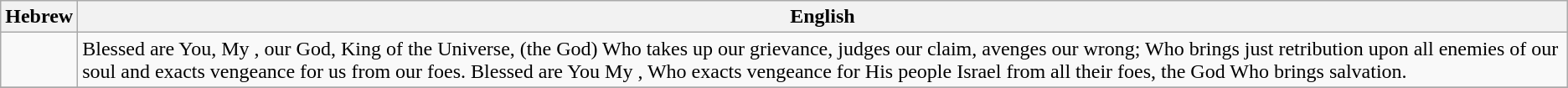<table class="wikitable">
<tr>
<th>Hebrew</th>
<th>English</th>
</tr>
<tr>
<td><div></div></td>
<td>Blessed are You, My , our God, King of the Universe, (the God) Who takes up our grievance, judges our claim, avenges our wrong; Who brings just retribution upon all enemies of our soul and exacts vengeance for us from our foes. Blessed are You My , Who exacts vengeance for His people Israel from all their foes, the God Who brings salvation.</td>
</tr>
<tr>
</tr>
</table>
